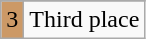<table class="wikitable">
<tr>
</tr>
<tr>
<td style="text-align:center; background-color:#C96;">3</td>
<td>Third place</td>
</tr>
</table>
